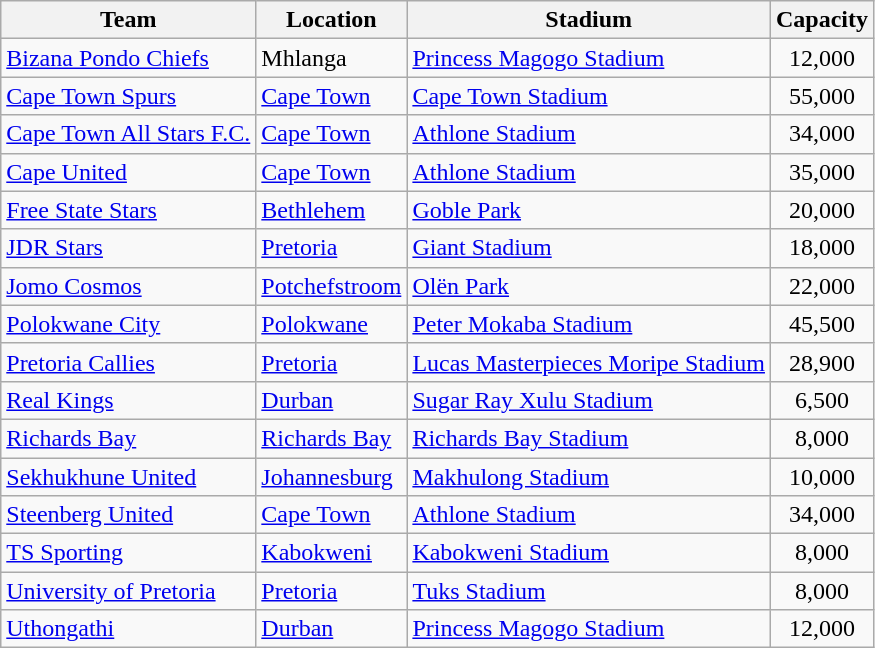<table class="wikitable sortable">
<tr>
<th>Team</th>
<th>Location</th>
<th>Stadium</th>
<th>Capacity</th>
</tr>
<tr>
<td><a href='#'>Bizana Pondo Chiefs</a></td>
<td>Mhlanga</td>
<td><a href='#'>Princess Magogo Stadium</a></td>
<td align="center">12,000</td>
</tr>
<tr>
<td><a href='#'>Cape Town Spurs</a></td>
<td><a href='#'>Cape Town</a> </td>
<td><a href='#'>Cape Town Stadium</a></td>
<td align="center">55,000</td>
</tr>
<tr>
<td><a href='#'>Cape Town All Stars F.C.</a></td>
<td><a href='#'>Cape Town</a></td>
<td><a href='#'>Athlone Stadium</a></td>
<td align="center">34,000</td>
</tr>
<tr>
<td><a href='#'>Cape United</a></td>
<td><a href='#'>Cape Town</a> </td>
<td><a href='#'>Athlone Stadium</a></td>
<td align="center">35,000</td>
</tr>
<tr>
<td><a href='#'>Free State Stars</a></td>
<td><a href='#'>Bethlehem</a></td>
<td><a href='#'>Goble Park</a></td>
<td align="center">20,000</td>
</tr>
<tr>
<td><a href='#'>JDR Stars</a></td>
<td><a href='#'>Pretoria</a> </td>
<td><a href='#'>Giant Stadium</a></td>
<td align="center">18,000</td>
</tr>
<tr>
<td><a href='#'>Jomo Cosmos</a></td>
<td><a href='#'>Potchefstroom</a></td>
<td><a href='#'>Olën Park</a></td>
<td align="center">22,000</td>
</tr>
<tr>
<td><a href='#'>Polokwane City</a></td>
<td><a href='#'>Polokwane</a></td>
<td><a href='#'>Peter Mokaba Stadium</a></td>
<td align="center">45,500</td>
</tr>
<tr>
<td><a href='#'>Pretoria Callies</a></td>
<td><a href='#'>Pretoria</a></td>
<td><a href='#'>Lucas Masterpieces Moripe Stadium</a></td>
<td align="center">28,900</td>
</tr>
<tr>
<td><a href='#'>Real Kings</a></td>
<td><a href='#'>Durban</a></td>
<td><a href='#'>Sugar Ray Xulu Stadium</a></td>
<td align="center">6,500</td>
</tr>
<tr>
<td><a href='#'>Richards Bay</a></td>
<td><a href='#'>Richards Bay</a></td>
<td><a href='#'>Richards Bay Stadium</a></td>
<td align="center">8,000</td>
</tr>
<tr>
<td><a href='#'>Sekhukhune United</a></td>
<td><a href='#'>Johannesburg</a> </td>
<td><a href='#'>Makhulong Stadium</a></td>
<td align="center">10,000</td>
</tr>
<tr>
<td><a href='#'>Steenberg United</a></td>
<td><a href='#'>Cape Town</a> </td>
<td><a href='#'>Athlone Stadium</a></td>
<td align="center">34,000</td>
</tr>
<tr>
<td><a href='#'>TS Sporting</a></td>
<td><a href='#'>Kabokweni</a></td>
<td><a href='#'>Kabokweni Stadium</a></td>
<td align="center">8,000</td>
</tr>
<tr>
<td><a href='#'>University of Pretoria</a></td>
<td><a href='#'>Pretoria</a></td>
<td><a href='#'>Tuks Stadium</a></td>
<td align="center">8,000</td>
</tr>
<tr>
<td><a href='#'>Uthongathi</a></td>
<td><a href='#'>Durban</a> </td>
<td><a href='#'>Princess Magogo Stadium</a></td>
<td align="center">12,000</td>
</tr>
</table>
